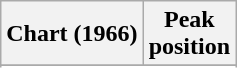<table class="wikitable sortable">
<tr>
<th scope="col">Chart (1966)</th>
<th scope="col">Peak<br>position</th>
</tr>
<tr>
</tr>
<tr>
</tr>
</table>
